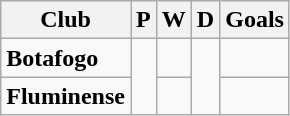<table class="wikitable">
<tr>
<th>Club</th>
<th>P</th>
<th>W</th>
<th>D</th>
<th>Goals</th>
</tr>
<tr>
<td><strong>Botafogo</strong></td>
<td rowspan="2"></td>
<td></td>
<td rowspan="2"></td>
<td></td>
</tr>
<tr>
<td><strong>Fluminense</strong></td>
<td></td>
<td></td>
</tr>
</table>
